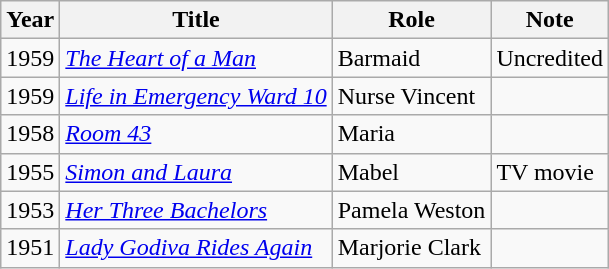<table class="wikitable">
<tr>
<th>Year</th>
<th>Title</th>
<th>Role</th>
<th>Note</th>
</tr>
<tr>
<td>1959</td>
<td><em><a href='#'>The Heart of a Man</a></em></td>
<td>Barmaid</td>
<td>Uncredited</td>
</tr>
<tr>
<td>1959</td>
<td><em><a href='#'>Life in Emergency Ward 10</a></em></td>
<td>Nurse Vincent</td>
<td></td>
</tr>
<tr>
<td>1958</td>
<td><a href='#'><em>Room 43</em></a></td>
<td>Maria</td>
<td></td>
</tr>
<tr>
<td>1955</td>
<td><em><a href='#'>Simon and Laura</a></em></td>
<td>Mabel</td>
<td>TV movie</td>
</tr>
<tr>
<td>1953</td>
<td><a href='#'><em>Her Three Bachelors</em></a></td>
<td>Pamela Weston</td>
<td></td>
</tr>
<tr>
<td>1951</td>
<td><em><a href='#'>Lady Godiva Rides Again</a></em></td>
<td>Marjorie Clark</td>
<td></td>
</tr>
</table>
